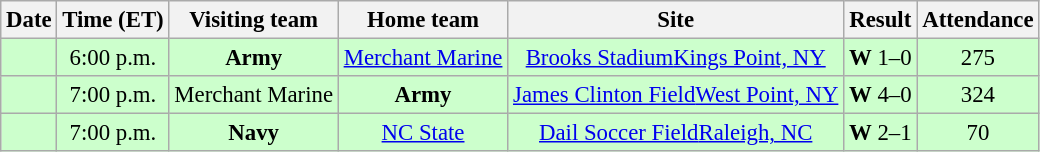<table class="wikitable" style="font-size:95%; text-align: center;">
<tr>
<th>Date</th>
<th>Time (ET)</th>
<th>Visiting team</th>
<th>Home team</th>
<th>Site</th>
<th>Result</th>
<th>Attendance</th>
</tr>
<tr style="background:#cfc;">
<td></td>
<td>6:00 p.m.</td>
<td><strong>Army</strong></td>
<td><a href='#'>Merchant Marine</a></td>
<td><a href='#'>Brooks Stadium</a><a href='#'>Kings Point, NY</a></td>
<td><strong>W</strong> 1–0</td>
<td>275</td>
</tr>
<tr style="background:#cfc;">
<td></td>
<td>7:00 p.m.</td>
<td>Merchant Marine</td>
<td><strong>Army</strong></td>
<td><a href='#'>James Clinton Field</a><a href='#'>West Point, NY</a></td>
<td><strong>W</strong> 4–0</td>
<td>324</td>
</tr>
<tr style="background:#cfc;">
<td></td>
<td>7:00 p.m.</td>
<td><strong>Navy</strong></td>
<td><a href='#'>NC State</a></td>
<td><a href='#'>Dail Soccer Field</a><a href='#'>Raleigh, NC</a></td>
<td><strong>W</strong>  2–1</td>
<td>70</td>
</tr>
</table>
